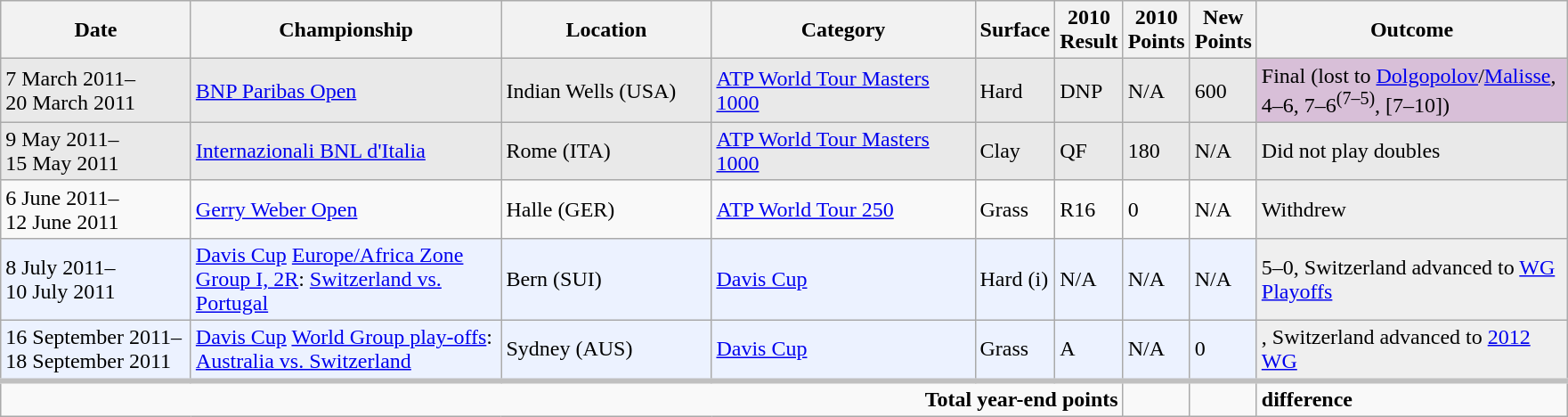<table class="wikitable">
<tr>
<th width=135>Date</th>
<th width=225>Championship</th>
<th width=150>Location</th>
<th width=190>Category</th>
<th width=50>Surface</th>
<th width=40>2010 Result</th>
<th width=40>2010 Points</th>
<th width=40>New Points</th>
<th width=225>Outcome</th>
</tr>
<tr style="background:#E9E9E9;">
<td>7 March 2011–<br>20 March 2011</td>
<td><a href='#'>BNP Paribas Open</a></td>
<td>Indian Wells (USA)</td>
<td><a href='#'>ATP World Tour Masters 1000</a></td>
<td>Hard</td>
<td>DNP</td>
<td>N/A</td>
<td>600</td>
<td style="background:thistle;">Final (lost to <a href='#'>Dolgopolov</a>/<a href='#'>Malisse</a>, 4–6, 7–6<sup>(7–5)</sup>, [7–10])</td>
</tr>
<tr style="background:#E9E9E9;">
<td>9 May 2011–<br>15 May 2011</td>
<td><a href='#'>Internazionali BNL d'Italia</a></td>
<td>Rome (ITA)</td>
<td><a href='#'>ATP World Tour Masters 1000</a></td>
<td>Clay</td>
<td>QF</td>
<td>180</td>
<td>N/A</td>
<td>Did not play doubles</td>
</tr>
<tr>
<td>6 June 2011–<br>12 June 2011</td>
<td><a href='#'>Gerry Weber Open</a></td>
<td>Halle (GER)</td>
<td><a href='#'>ATP World Tour 250</a></td>
<td>Grass</td>
<td>R16</td>
<td>0</td>
<td>N/A</td>
<td style="background:#efefef;">Withdrew</td>
</tr>
<tr style="background:#ECF2FF;">
<td>8 July 2011–<br>10 July 2011</td>
<td><a href='#'>Davis Cup</a> <a href='#'>Europe/Africa Zone Group I, 2R</a>: <a href='#'>Switzerland vs. Portugal</a></td>
<td>Bern (SUI)</td>
<td><a href='#'>Davis Cup</a></td>
<td>Hard (i)</td>
<td>N/A</td>
<td>N/A</td>
<td>N/A</td>
<td style="background:#efefef;"> 5–0, Switzerland advanced to <a href='#'>WG Playoffs</a></td>
</tr>
<tr style="background:#ECF2FF;">
<td>16 September 2011–<br>18 September 2011</td>
<td><a href='#'>Davis Cup</a> <a href='#'>World Group play-offs</a>:<br> <a href='#'>Australia vs. Switzerland</a></td>
<td>Sydney (AUS)</td>
<td><a href='#'>Davis Cup</a></td>
<td>Grass</td>
<td>A</td>
<td>N/A</td>
<td>0</td>
<td style="background:#efefef;">, Switzerland advanced to <a href='#'>2012 WG</a></td>
</tr>
<tr style="border-top:4px solid silver;">
<td colspan=6 align=right><strong>Total year-end points</strong></td>
<td></td>
<td></td>
<td>  <strong>difference</strong></td>
</tr>
</table>
